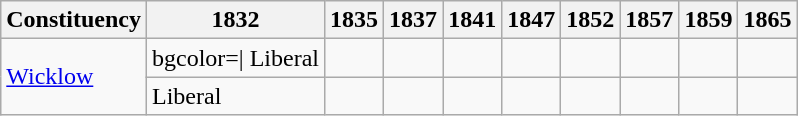<table class=wikitable sortable>
<tr>
<th>Constituency</th>
<th>1832</th>
<th>1835</th>
<th>1837</th>
<th>1841</th>
<th>1847</th>
<th>1852</th>
<th>1857</th>
<th>1859</th>
<th>1865</th>
</tr>
<tr>
<td rowspan=2><a href='#'>Wicklow</a></td>
<td align=center>bgcolor=| Liberal</td>
<td></td>
<td></td>
<td></td>
<td></td>
<td></td>
<td></td>
<td></td>
<td></td>
</tr>
<tr>
<td bgcolor=>Liberal</td>
<td></td>
<td></td>
<td></td>
<td></td>
<td></td>
<td></td>
<td></td>
<td></td>
</tr>
</table>
